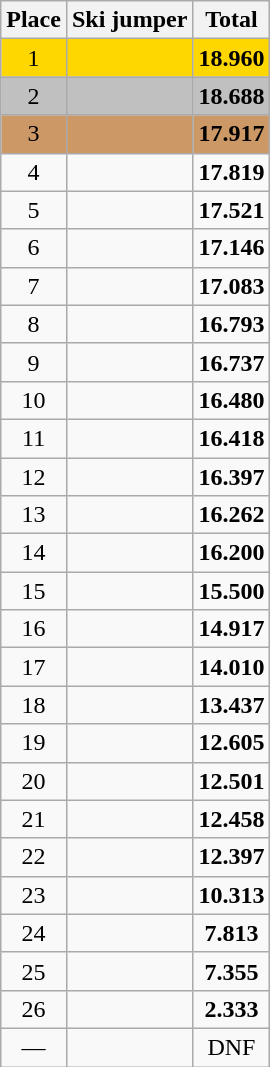<table class=wikitable style="text-align:center">
<tr>
<th>Place</th>
<th>Ski jumper</th>
<th>Total</th>
</tr>
<tr align=center bgcolor=gold>
<td>1</td>
<td align=left></td>
<td><strong>18.960</strong></td>
</tr>
<tr align=center bgcolor=silver>
<td>2</td>
<td align=left></td>
<td><strong>18.688</strong></td>
</tr>
<tr align=center bgcolor=cc9966>
<td>3</td>
<td align=left></td>
<td><strong>17.917</strong></td>
</tr>
<tr>
<td>4</td>
<td align=left></td>
<td><strong>17.819</strong></td>
</tr>
<tr>
<td>5</td>
<td align=left></td>
<td><strong>17.521</strong></td>
</tr>
<tr>
<td>6</td>
<td align=left></td>
<td><strong>17.146</strong></td>
</tr>
<tr>
<td>7</td>
<td align=left></td>
<td><strong>17.083</strong></td>
</tr>
<tr>
<td>8</td>
<td align=left></td>
<td><strong>16.793</strong></td>
</tr>
<tr>
<td>9</td>
<td align=left></td>
<td><strong>16.737</strong></td>
</tr>
<tr>
<td>10</td>
<td align=left></td>
<td><strong>16.480</strong></td>
</tr>
<tr>
<td>11</td>
<td align=left></td>
<td><strong>16.418</strong></td>
</tr>
<tr>
<td>12</td>
<td align=left></td>
<td><strong>16.397</strong></td>
</tr>
<tr>
<td>13</td>
<td align=left></td>
<td><strong>16.262</strong></td>
</tr>
<tr>
<td>14</td>
<td align=left></td>
<td><strong>16.200</strong></td>
</tr>
<tr>
<td>15</td>
<td align=left></td>
<td><strong>15.500</strong></td>
</tr>
<tr>
<td>16</td>
<td align=left></td>
<td><strong>14.917</strong></td>
</tr>
<tr>
<td>17</td>
<td align=left></td>
<td><strong>14.010</strong></td>
</tr>
<tr>
<td>18</td>
<td align=left></td>
<td><strong>13.437</strong></td>
</tr>
<tr>
<td>19</td>
<td align=left></td>
<td><strong>12.605</strong></td>
</tr>
<tr>
<td>20</td>
<td align=left></td>
<td><strong>12.501</strong></td>
</tr>
<tr>
<td>21</td>
<td align=left></td>
<td><strong>12.458</strong></td>
</tr>
<tr>
<td>22</td>
<td align=left></td>
<td><strong>12.397</strong></td>
</tr>
<tr>
<td>23</td>
<td align=left></td>
<td><strong>10.313</strong></td>
</tr>
<tr>
<td>24</td>
<td align=left></td>
<td><strong>7.813</strong></td>
</tr>
<tr>
<td>25</td>
<td align=left></td>
<td><strong>7.355</strong></td>
</tr>
<tr>
<td>26</td>
<td align=left></td>
<td><strong>2.333</strong></td>
</tr>
<tr>
<td>—</td>
<td align=left></td>
<td>DNF</td>
</tr>
</table>
